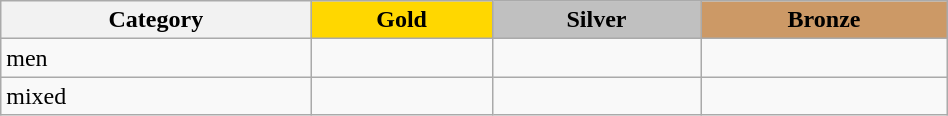<table class=wikitable  width=50%>
<tr>
<th>Category</th>
<th style="background: gold">Gold</th>
<th style="background: silver">Silver</th>
<th style="background: #cc9966">Bronze</th>
</tr>
<tr>
<td>men</td>
<td><br></td>
<td><br></td>
<td><br></td>
</tr>
<tr>
<td>mixed</td>
<td><br></td>
<td><br></td>
<td><br></td>
</tr>
</table>
